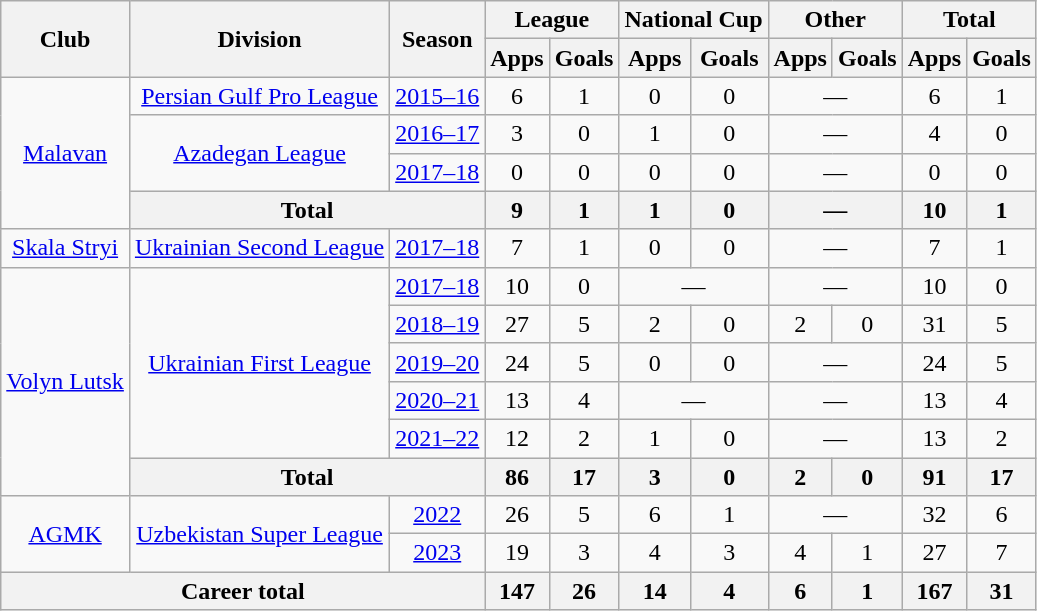<table class="wikitable" style="text-align: center;">
<tr>
<th rowspan="2">Club</th>
<th rowspan="2">Division</th>
<th rowspan="2">Season</th>
<th colspan="2">League</th>
<th colspan="2">National Cup</th>
<th colspan="2">Other</th>
<th colspan="2">Total</th>
</tr>
<tr>
<th>Apps</th>
<th>Goals</th>
<th>Apps</th>
<th>Goals</th>
<th>Apps</th>
<th>Goals</th>
<th>Apps</th>
<th>Goals</th>
</tr>
<tr>
<td rowspan="4"><a href='#'>Malavan</a></td>
<td><a href='#'>Persian Gulf Pro League</a></td>
<td><a href='#'>2015–16</a></td>
<td>6</td>
<td>1</td>
<td>0</td>
<td>0</td>
<td colspan=2>—</td>
<td>6</td>
<td>1</td>
</tr>
<tr>
<td rowspan="2"><a href='#'>Azadegan League</a></td>
<td><a href='#'>2016–17</a></td>
<td>3</td>
<td>0</td>
<td>1</td>
<td>0</td>
<td colspan=2>—</td>
<td>4</td>
<td>0</td>
</tr>
<tr>
<td><a href='#'>2017–18</a></td>
<td>0</td>
<td>0</td>
<td>0</td>
<td>0</td>
<td colspan=2>—</td>
<td>0</td>
<td>0</td>
</tr>
<tr>
<th colspan=2>Total</th>
<th>9</th>
<th>1</th>
<th>1</th>
<th>0</th>
<th colspan=2>—</th>
<th>10</th>
<th>1</th>
</tr>
<tr>
<td rowspan="1"><a href='#'>Skala Stryi</a></td>
<td><a href='#'>Ukrainian Second League</a></td>
<td><a href='#'>2017–18</a></td>
<td>7</td>
<td>1</td>
<td>0</td>
<td>0</td>
<td colspan=2>—</td>
<td>7</td>
<td>1</td>
</tr>
<tr>
<td rowspan="6"><a href='#'>Volyn Lutsk</a></td>
<td rowspan="5"><a href='#'>Ukrainian First League</a></td>
<td><a href='#'>2017–18</a></td>
<td>10</td>
<td>0</td>
<td colspan=2>—</td>
<td colspan=2>—</td>
<td>10</td>
<td>0</td>
</tr>
<tr>
<td><a href='#'>2018–19</a></td>
<td>27</td>
<td>5</td>
<td>2</td>
<td>0</td>
<td>2</td>
<td>0</td>
<td>31</td>
<td>5</td>
</tr>
<tr>
<td><a href='#'>2019–20</a></td>
<td>24</td>
<td>5</td>
<td>0</td>
<td>0</td>
<td colspan=2>—</td>
<td>24</td>
<td>5</td>
</tr>
<tr>
<td><a href='#'>2020–21</a></td>
<td>13</td>
<td>4</td>
<td colspan=2>—</td>
<td colspan=2>—</td>
<td>13</td>
<td>4</td>
</tr>
<tr>
<td><a href='#'>2021–22</a></td>
<td>12</td>
<td>2</td>
<td>1</td>
<td>0</td>
<td colspan=2>—</td>
<td>13</td>
<td>2</td>
</tr>
<tr>
<th colspan=2>Total</th>
<th>86</th>
<th>17</th>
<th>3</th>
<th>0</th>
<th>2</th>
<th>0</th>
<th>91</th>
<th>17</th>
</tr>
<tr>
<td rowspan="2"><a href='#'>AGMK</a></td>
<td rowspan="2"><a href='#'>Uzbekistan Super League</a></td>
<td><a href='#'>2022</a></td>
<td>26</td>
<td>5</td>
<td>6</td>
<td>1</td>
<td colspan=2>—</td>
<td>32</td>
<td>6</td>
</tr>
<tr>
<td><a href='#'>2023</a></td>
<td>19</td>
<td>3</td>
<td>4</td>
<td>3</td>
<td>4</td>
<td>1</td>
<td>27</td>
<td>7</td>
</tr>
<tr>
<th colspan=3>Career total</th>
<th>147</th>
<th>26</th>
<th>14</th>
<th>4</th>
<th>6</th>
<th>1</th>
<th>167</th>
<th>31</th>
</tr>
</table>
